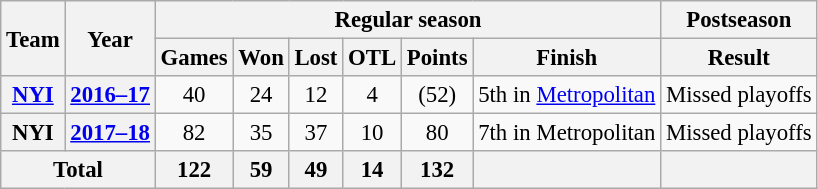<table class="wikitable" style="font-size: 95%; text-align:center;">
<tr>
<th rowspan="2">Team</th>
<th rowspan="2">Year</th>
<th colspan="6">Regular season</th>
<th>Postseason</th>
</tr>
<tr>
<th>Games</th>
<th>Won</th>
<th>Lost</th>
<th>OTL</th>
<th>Points</th>
<th>Finish</th>
<th>Result</th>
</tr>
<tr>
<th><a href='#'>NYI</a></th>
<th><a href='#'>2016–17</a></th>
<td>40</td>
<td>24</td>
<td>12</td>
<td>4</td>
<td>(52)</td>
<td>5th in <a href='#'>Metropolitan</a></td>
<td>Missed playoffs</td>
</tr>
<tr>
<th>NYI</th>
<th><a href='#'>2017–18</a></th>
<td>82</td>
<td>35</td>
<td>37</td>
<td>10</td>
<td>80</td>
<td>7th in Metropolitan</td>
<td>Missed playoffs</td>
</tr>
<tr>
<th colspan="2">Total</th>
<th>122</th>
<th>59</th>
<th>49</th>
<th>14</th>
<th>132</th>
<th></th>
<th></th>
</tr>
</table>
